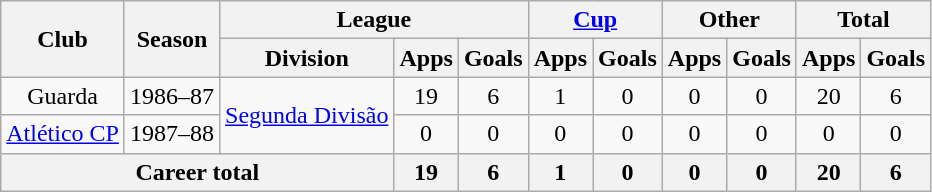<table class="wikitable" style="text-align: center">
<tr>
<th rowspan="2">Club</th>
<th rowspan="2">Season</th>
<th colspan="3">League</th>
<th colspan="2"><a href='#'>Cup</a></th>
<th colspan="2">Other</th>
<th colspan="2">Total</th>
</tr>
<tr>
<th>Division</th>
<th>Apps</th>
<th>Goals</th>
<th>Apps</th>
<th>Goals</th>
<th>Apps</th>
<th>Goals</th>
<th>Apps</th>
<th>Goals</th>
</tr>
<tr>
<td>Guarda</td>
<td>1986–87</td>
<td rowspan="2"><a href='#'>Segunda Divisão</a></td>
<td>19</td>
<td>6</td>
<td>1</td>
<td>0</td>
<td>0</td>
<td>0</td>
<td>20</td>
<td>6</td>
</tr>
<tr>
<td><a href='#'>Atlético CP</a></td>
<td>1987–88</td>
<td>0</td>
<td>0</td>
<td>0</td>
<td>0</td>
<td>0</td>
<td>0</td>
<td>0</td>
<td>0</td>
</tr>
<tr>
<th colspan="3"><strong>Career total</strong></th>
<th>19</th>
<th>6</th>
<th>1</th>
<th>0</th>
<th>0</th>
<th>0</th>
<th>20</th>
<th>6</th>
</tr>
</table>
